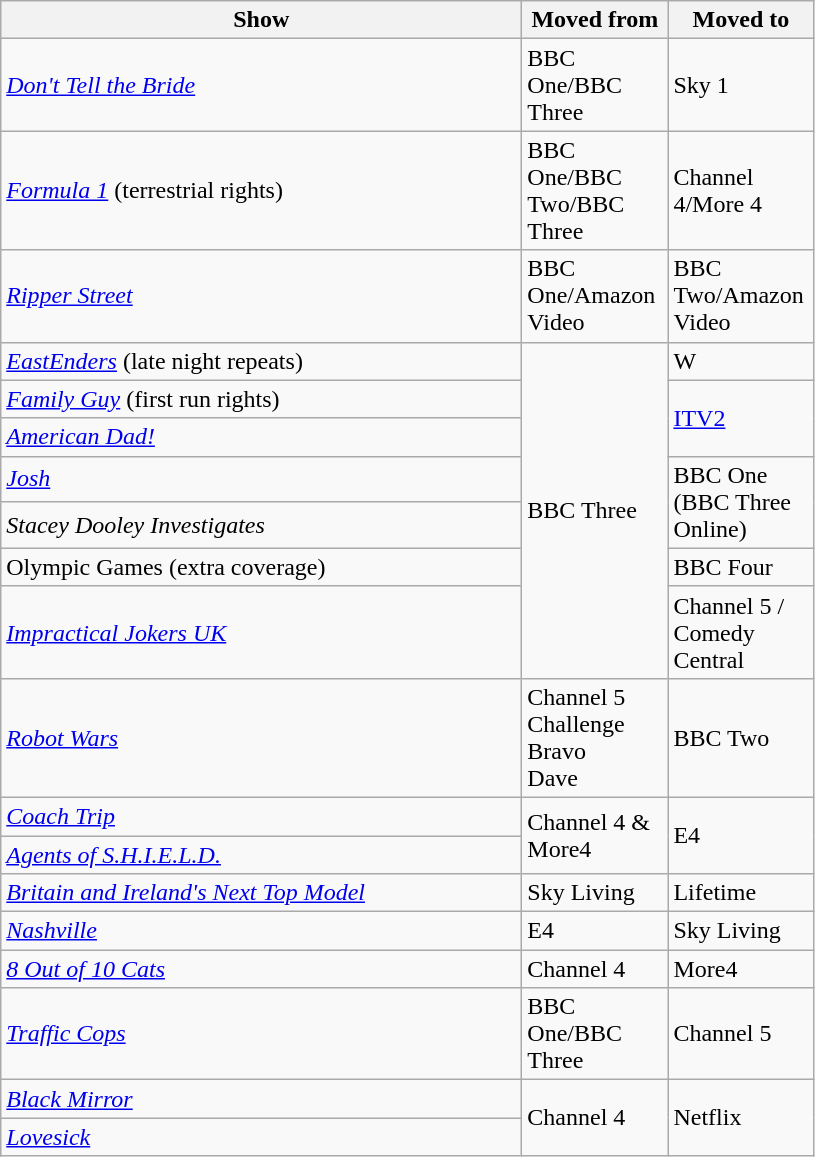<table class="wikitable">
<tr>
<th width=340>Show</th>
<th width=90>Moved from</th>
<th width=90>Moved to</th>
</tr>
<tr>
<td><em><a href='#'>Don't Tell the Bride</a></em></td>
<td>BBC One/BBC Three</td>
<td>Sky 1</td>
</tr>
<tr>
<td><em><a href='#'>Formula 1</a></em> (terrestrial rights)</td>
<td>BBC One/BBC Two/BBC Three</td>
<td>Channel 4/More 4</td>
</tr>
<tr>
<td><em><a href='#'>Ripper Street</a></em></td>
<td>BBC One/Amazon Video</td>
<td>BBC Two/Amazon Video</td>
</tr>
<tr>
<td><em><a href='#'>EastEnders</a></em> (late night repeats)</td>
<td rowspan="7">BBC Three</td>
<td>W</td>
</tr>
<tr>
<td><em><a href='#'>Family Guy</a></em> (first run rights)</td>
<td rowspan=2><a href='#'>ITV2</a></td>
</tr>
<tr>
<td><em><a href='#'>American Dad!</a></em></td>
</tr>
<tr>
<td><em><a href='#'>Josh</a></em></td>
<td rowspan="2">BBC One (BBC Three Online)</td>
</tr>
<tr>
<td><em>Stacey Dooley Investigates</em></td>
</tr>
<tr>
<td>Olympic Games (extra coverage)</td>
<td>BBC Four</td>
</tr>
<tr>
<td><em><a href='#'>Impractical Jokers UK</a></em></td>
<td>Channel 5 / Comedy Central</td>
</tr>
<tr>
<td><em><a href='#'>Robot Wars</a></em></td>
<td>Channel 5<br>Challenge<br>Bravo<br>Dave</td>
<td>BBC Two</td>
</tr>
<tr>
<td><em><a href='#'>Coach Trip</a></em></td>
<td rowspan=2>Channel 4 & More4</td>
<td rowspan=2>E4</td>
</tr>
<tr>
<td><em><a href='#'>Agents of S.H.I.E.L.D.</a></em></td>
</tr>
<tr>
<td><em><a href='#'>Britain and Ireland's Next Top Model</a></em></td>
<td>Sky Living</td>
<td>Lifetime</td>
</tr>
<tr>
<td><em><a href='#'>Nashville</a></em></td>
<td>E4</td>
<td>Sky Living</td>
</tr>
<tr>
<td><em><a href='#'>8 Out of 10 Cats</a></em></td>
<td>Channel 4</td>
<td>More4</td>
</tr>
<tr>
<td><em><a href='#'>Traffic Cops</a></em></td>
<td>BBC One/BBC Three</td>
<td>Channel 5</td>
</tr>
<tr>
<td><em><a href='#'>Black Mirror</a></em></td>
<td rowspan=2>Channel 4</td>
<td rowspan=2>Netflix</td>
</tr>
<tr>
<td><em><a href='#'>Lovesick</a></em></td>
</tr>
</table>
